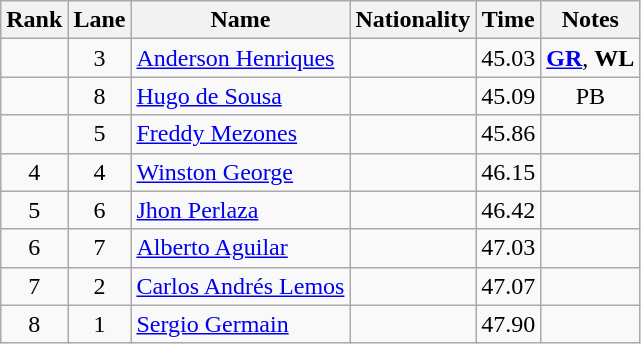<table class="wikitable sortable" style="text-align:center">
<tr>
<th>Rank</th>
<th>Lane</th>
<th>Name</th>
<th>Nationality</th>
<th>Time</th>
<th>Notes</th>
</tr>
<tr>
<td></td>
<td>3</td>
<td align=left><a href='#'>Anderson Henriques</a></td>
<td align=left></td>
<td>45.03</td>
<td><strong><a href='#'>GR</a></strong>, <strong>WL</strong></td>
</tr>
<tr>
<td></td>
<td>8</td>
<td align=left><a href='#'>Hugo de Sousa</a></td>
<td align=left></td>
<td>45.09</td>
<td>PB</td>
</tr>
<tr>
<td></td>
<td>5</td>
<td align=left><a href='#'>Freddy Mezones</a></td>
<td align=left></td>
<td>45.86</td>
<td></td>
</tr>
<tr>
<td>4</td>
<td>4</td>
<td align=left><a href='#'>Winston George</a></td>
<td align=left></td>
<td>46.15</td>
<td></td>
</tr>
<tr>
<td>5</td>
<td>6</td>
<td align=left><a href='#'>Jhon Perlaza</a></td>
<td align=left></td>
<td>46.42</td>
<td></td>
</tr>
<tr>
<td>6</td>
<td>7</td>
<td align=left><a href='#'>Alberto Aguilar</a></td>
<td align=left></td>
<td>47.03</td>
<td></td>
</tr>
<tr>
<td>7</td>
<td>2</td>
<td align=left><a href='#'>Carlos Andrés Lemos</a></td>
<td align=left></td>
<td>47.07</td>
<td></td>
</tr>
<tr>
<td>8</td>
<td>1</td>
<td align=left><a href='#'>Sergio Germain</a></td>
<td align=left></td>
<td>47.90</td>
<td></td>
</tr>
</table>
